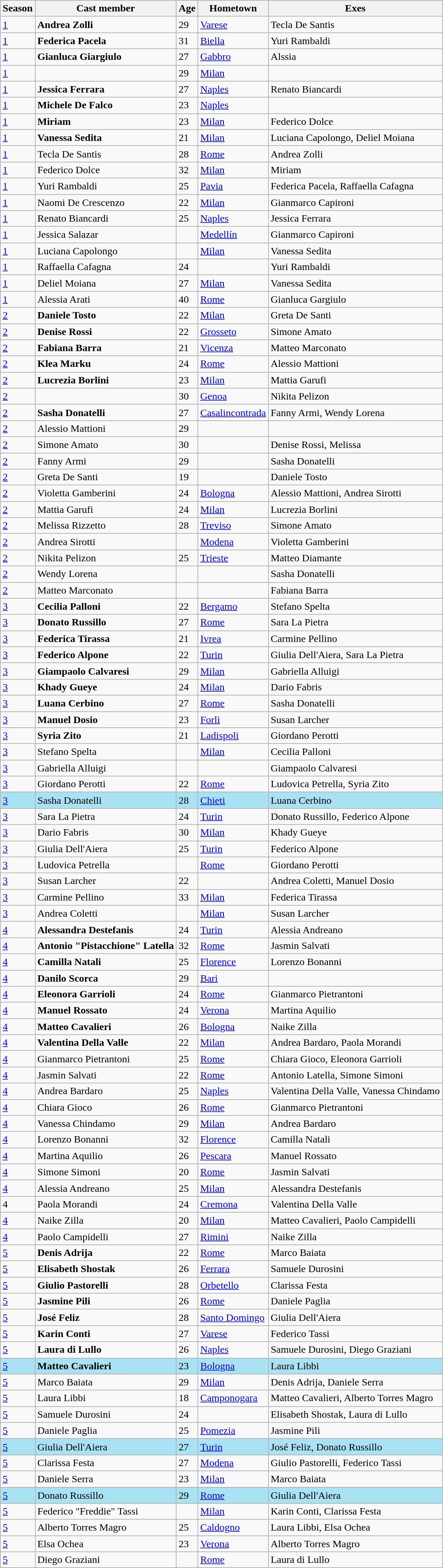<table class="wikitable sortable">
<tr>
<th>Season</th>
<th>Cast member</th>
<th>Age</th>
<th>Hometown</th>
<th>Exes</th>
</tr>
<tr>
<td><a href='#'>1</a></td>
<td><strong>Andrea Zolli</strong></td>
<td>29</td>
<td><a href='#'>Varese</a></td>
<td>Tecla De Santis</td>
</tr>
<tr>
<td><a href='#'>1</a></td>
<td><strong>Federica Pacela</strong></td>
<td>31</td>
<td><a href='#'>Biella</a></td>
<td>Yuri Rambaldi</td>
</tr>
<tr>
<td><a href='#'>1</a></td>
<td><strong>Gianluca Giargiulo</strong></td>
<td>27</td>
<td><a href='#'>Gabbro</a></td>
<td>Alssia</td>
</tr>
<tr>
<td><a href='#'>1</a></td>
<td><strong></strong></td>
<td>29</td>
<td><a href='#'>Milan</a></td>
<td></td>
</tr>
<tr>
<td><a href='#'>1</a></td>
<td><strong>Jessica Ferrara</strong></td>
<td>27</td>
<td><a href='#'>Naples</a></td>
<td>Renato Biancardi</td>
</tr>
<tr>
<td><a href='#'>1</a></td>
<td><strong>Michele De Falco</strong></td>
<td>23</td>
<td><a href='#'>Naples</a></td>
<td></td>
</tr>
<tr>
<td><a href='#'>1</a></td>
<td><strong>Miriam</strong></td>
<td>23</td>
<td><a href='#'>Milan</a></td>
<td>Federico Dolce</td>
</tr>
<tr>
<td><a href='#'>1</a></td>
<td><strong>Vanessa Sedita</strong></td>
<td>21</td>
<td><a href='#'>Milan</a></td>
<td>Luciana Capolongo, Deliel Moiana</td>
</tr>
<tr>
<td><a href='#'>1</a></td>
<td>Tecla De Santis</td>
<td>28</td>
<td><a href='#'>Rome</a></td>
<td>Andrea Zolli</td>
</tr>
<tr>
<td><a href='#'>1</a></td>
<td>Federico Dolce</td>
<td>32</td>
<td><a href='#'>Milan</a></td>
<td>Miriam</td>
</tr>
<tr>
<td><a href='#'>1</a></td>
<td>Yuri Rambaldi</td>
<td>25</td>
<td><a href='#'>Pavia</a></td>
<td>Federica Pacela, Raffaella Cafagna</td>
</tr>
<tr>
<td><a href='#'>1</a></td>
<td>Naomi De Crescenzo</td>
<td>22</td>
<td><a href='#'>Milan</a></td>
<td>Gianmarco Capironi</td>
</tr>
<tr>
<td><a href='#'>1</a></td>
<td>Renato Biancardi</td>
<td>25</td>
<td><a href='#'>Naples</a></td>
<td>Jessica Ferrara</td>
</tr>
<tr>
<td><a href='#'>1</a></td>
<td>Jessica Salazar</td>
<td></td>
<td><a href='#'>Medellín</a></td>
<td>Gianmarco Capironi</td>
</tr>
<tr>
<td><a href='#'>1</a></td>
<td>Luciana Capolongo</td>
<td></td>
<td><a href='#'>Milan</a></td>
<td>Vanessa Sedita</td>
</tr>
<tr>
<td><a href='#'>1</a></td>
<td>Raffaella Cafagna</td>
<td>24</td>
<td></td>
<td>Yuri Rambaldi</td>
</tr>
<tr>
<td><a href='#'>1</a></td>
<td>Deliel Moiana</td>
<td>27</td>
<td><a href='#'>Milan</a></td>
<td>Vanessa Sedita</td>
</tr>
<tr>
<td><a href='#'>1</a></td>
<td>Alessia Arati</td>
<td>40</td>
<td><a href='#'>Rome</a></td>
<td>Gianluca Gargiulo</td>
</tr>
<tr>
<td><a href='#'>2</a></td>
<td><strong>Daniele Tosto</strong></td>
<td>22</td>
<td><a href='#'>Milan</a></td>
<td>Greta De Santi</td>
</tr>
<tr>
<td><a href='#'>2</a></td>
<td><strong>Denise Rossi</strong></td>
<td>22</td>
<td><a href='#'>Grosseto</a></td>
<td>Simone Amato</td>
</tr>
<tr>
<td><a href='#'>2</a></td>
<td><strong>Fabiana Barra</strong></td>
<td>21</td>
<td><a href='#'>Vicenza</a></td>
<td>Matteo Marconato</td>
</tr>
<tr>
<td><a href='#'>2</a></td>
<td><strong>Klea Marku</strong></td>
<td>24</td>
<td><a href='#'>Rome</a></td>
<td>Alessio Mattioni</td>
</tr>
<tr>
<td><a href='#'>2</a></td>
<td><strong>Lucrezia Borlini</strong></td>
<td>23</td>
<td><a href='#'>Milan</a></td>
<td>Mattia Garufi</td>
</tr>
<tr>
<td><a href='#'>2</a></td>
<td><strong></strong></td>
<td>30</td>
<td><a href='#'>Genoa</a></td>
<td>Nikita Pelizon</td>
</tr>
<tr>
<td><a href='#'>2</a></td>
<td><strong>Sasha Donatelli</strong></td>
<td>27</td>
<td><a href='#'>Casalincontrada</a></td>
<td>Fanny Armi, Wendy Lorena</td>
</tr>
<tr>
<td><a href='#'>2</a></td>
<td>Alessio Mattioni</td>
<td>29</td>
<td></td>
<td></td>
</tr>
<tr>
<td><a href='#'>2</a></td>
<td>Simone Amato</td>
<td>30</td>
<td></td>
<td>Denise Rossi, Melissa</td>
</tr>
<tr>
<td><a href='#'>2</a></td>
<td>Fanny Armi</td>
<td>29</td>
<td></td>
<td>Sasha Donatelli</td>
</tr>
<tr>
<td><a href='#'>2</a></td>
<td>Greta De Santi</td>
<td>19</td>
<td></td>
<td>Daniele Tosto</td>
</tr>
<tr>
<td><a href='#'>2</a></td>
<td>Violetta Gamberini</td>
<td>24</td>
<td><a href='#'>Bologna</a></td>
<td>Alessio Mattioni, Andrea Sirotti</td>
</tr>
<tr>
<td><a href='#'>2</a></td>
<td>Mattia Garufi</td>
<td>24</td>
<td><a href='#'>Milan</a></td>
<td>Lucrezia Borlini</td>
</tr>
<tr>
<td><a href='#'>2</a></td>
<td>Melissa Rizzetto</td>
<td>28</td>
<td><a href='#'>Treviso</a></td>
<td>Simone Amato</td>
</tr>
<tr>
<td><a href='#'>2</a></td>
<td>Andrea Sirotti</td>
<td></td>
<td><a href='#'>Modena</a></td>
<td>Violetta Gamberini</td>
</tr>
<tr>
<td><a href='#'>2</a></td>
<td>Nikita Pelizon</td>
<td>25</td>
<td><a href='#'>Trieste</a></td>
<td>Matteo Diamante</td>
</tr>
<tr>
<td><a href='#'>2</a></td>
<td>Wendy Lorena</td>
<td></td>
<td></td>
<td>Sasha Donatelli</td>
</tr>
<tr>
<td><a href='#'>2</a></td>
<td>Matteo Marconato</td>
<td></td>
<td></td>
<td>Fabiana Barra</td>
</tr>
<tr>
<td><a href='#'>3</a></td>
<td><strong>Cecilia Palloni</strong></td>
<td>22</td>
<td><a href='#'>Bergamo</a></td>
<td>Stefano Spelta</td>
</tr>
<tr>
<td><a href='#'>3</a></td>
<td><strong>Donato Russillo</strong></td>
<td>27</td>
<td><a href='#'>Rome</a></td>
<td>Sara La Pietra</td>
</tr>
<tr>
<td><a href='#'>3</a></td>
<td><strong>Federica Tirassa</strong></td>
<td>21</td>
<td><a href='#'>Ivrea</a></td>
<td>Carmine Pellino</td>
</tr>
<tr>
<td><a href='#'>3</a></td>
<td><strong>Federico Alpone</strong></td>
<td>22</td>
<td><a href='#'>Turin</a></td>
<td>Giulia Dell'Aiera, Sara La Pietra</td>
</tr>
<tr>
<td><a href='#'>3</a></td>
<td nowrap=""><strong>Giampaolo Calvaresi</strong></td>
<td>29</td>
<td><a href='#'>Milan</a></td>
<td>Gabriella Alluigi</td>
</tr>
<tr>
<td><a href='#'>3</a></td>
<td><strong>Khady Gueye</strong></td>
<td>24</td>
<td><a href='#'>Milan</a></td>
<td>Dario Fabris</td>
</tr>
<tr>
<td><a href='#'>3</a></td>
<td><strong>Luana Cerbino</strong></td>
<td>27</td>
<td><a href='#'>Rome</a></td>
<td>Sasha Donatelli</td>
</tr>
<tr>
<td><a href='#'>3</a></td>
<td><strong>Manuel Dosio</strong></td>
<td>23</td>
<td><a href='#'>Forlì</a></td>
<td>Susan Larcher</td>
</tr>
<tr>
<td><a href='#'>3</a></td>
<td><strong>Syria Zito</strong></td>
<td>21</td>
<td><a href='#'>Ladispoli</a></td>
<td>Giordano Perotti</td>
</tr>
<tr>
<td><a href='#'>3</a></td>
<td>Stefano Spelta</td>
<td></td>
<td><a href='#'>Milan</a></td>
<td>Cecilia Palloni</td>
</tr>
<tr>
<td><a href='#'>3</a></td>
<td>Gabriella Alluigi</td>
<td></td>
<td></td>
<td>Giampaolo Calvaresi</td>
</tr>
<tr>
<td><a href='#'>3</a></td>
<td>Giordano Perotti</td>
<td>22</td>
<td><a href='#'>Rome</a></td>
<td>Ludovica Petrella, Syria Zito</td>
</tr>
<tr style="background:#A9E2F3;">
<td><a href='#'>3</a></td>
<td>Sasha Donatelli</td>
<td>28</td>
<td><a href='#'>Chieti</a></td>
<td>Luana Cerbino</td>
</tr>
<tr>
<td><a href='#'>3</a></td>
<td>Sara La Pietra</td>
<td>24</td>
<td><a href='#'>Turin</a></td>
<td nowrap="">Donato Russillo, Federico Alpone</td>
</tr>
<tr>
<td><a href='#'>3</a></td>
<td>Dario Fabris</td>
<td>30</td>
<td><a href='#'>Milan</a></td>
<td>Khady Gueye</td>
</tr>
<tr>
<td><a href='#'>3</a></td>
<td>Giulia Dell'Aiera</td>
<td>25</td>
<td><a href='#'>Turin</a></td>
<td>Federico Alpone</td>
</tr>
<tr>
<td><a href='#'>3</a></td>
<td>Ludovica Petrella</td>
<td></td>
<td><a href='#'>Rome</a></td>
<td>Giordano Perotti</td>
</tr>
<tr>
<td><a href='#'>3</a></td>
<td>Susan Larcher</td>
<td>22</td>
<td></td>
<td>Andrea Coletti, Manuel Dosio</td>
</tr>
<tr>
<td><a href='#'>3</a></td>
<td>Carmine Pellino</td>
<td>33</td>
<td><a href='#'>Milan</a></td>
<td>Federica Tirassa</td>
</tr>
<tr>
<td><a href='#'>3</a></td>
<td>Andrea Coletti</td>
<td></td>
<td><a href='#'>Milan</a></td>
<td>Susan Larcher</td>
</tr>
<tr>
<td><a href='#'>4</a></td>
<td><strong>Alessandra Destefanis</strong></td>
<td>24</td>
<td><a href='#'>Turin</a></td>
<td>Alessia Andreano</td>
</tr>
<tr>
<td><a href='#'>4</a></td>
<td nowrap=""><strong>Antonio "Pistacchione" Latella</strong></td>
<td>32</td>
<td><a href='#'>Rome</a></td>
<td>Jasmin Salvati</td>
</tr>
<tr>
<td><a href='#'>4</a></td>
<td><strong>Camilla Natali</strong></td>
<td>25</td>
<td><a href='#'>Florence</a></td>
<td>Lorenzo Bonanni</td>
</tr>
<tr>
<td><a href='#'>4</a></td>
<td><strong>Danilo Scorca</strong></td>
<td>29</td>
<td><a href='#'>Bari</a></td>
<td></td>
</tr>
<tr>
<td><a href='#'>4</a></td>
<td><strong>Eleonora Garrioli</strong></td>
<td>24</td>
<td><a href='#'>Rome</a></td>
<td>Gianmarco Pietrantoni</td>
</tr>
<tr>
<td><a href='#'>4</a></td>
<td><strong>Manuel Rossato</strong></td>
<td>24</td>
<td><a href='#'>Verona</a></td>
<td>Martina Aquilio</td>
</tr>
<tr>
<td><a href='#'>4</a></td>
<td><strong>Matteo Cavalieri</strong></td>
<td>26</td>
<td><a href='#'>Bologna</a></td>
<td>Naike Zilla</td>
</tr>
<tr>
<td><a href='#'>4</a></td>
<td><strong>Valentina Della Valle</strong></td>
<td>22</td>
<td><a href='#'>Milan</a></td>
<td>Andrea Bardaro, Paola Morandi</td>
</tr>
<tr>
<td><a href='#'>4</a></td>
<td>Gianmarco Pietrantoni</td>
<td>25</td>
<td><a href='#'>Rome</a></td>
<td>Chiara Gioco, Eleonora Garrioli</td>
</tr>
<tr>
<td><a href='#'>4</a></td>
<td>Jasmin Salvati</td>
<td>22</td>
<td><a href='#'>Rome</a></td>
<td>Antonio Latella, Simone Simoni</td>
</tr>
<tr>
<td><a href='#'>4</a></td>
<td>Andrea Bardaro</td>
<td>25</td>
<td><a href='#'>Naples</a></td>
<td nowrap>Valentina Della Valle, Vanessa Chindamo</td>
</tr>
<tr>
<td><a href='#'>4</a></td>
<td>Chiara Gioco</td>
<td>26</td>
<td><a href='#'>Rome</a></td>
<td>Gianmarco Pietrantoni</td>
</tr>
<tr>
<td><a href='#'>4</a></td>
<td>Vanessa Chindamo</td>
<td>29</td>
<td><a href='#'>Milan</a></td>
<td>Andrea Bardaro</td>
</tr>
<tr>
<td><a href='#'>4</a></td>
<td>Lorenzo Bonanni</td>
<td>32</td>
<td><a href='#'>Florence</a></td>
<td>Camilla Natali</td>
</tr>
<tr>
<td><a href='#'>4</a></td>
<td>Martina Aquilio</td>
<td>26</td>
<td><a href='#'>Pescara</a></td>
<td>Manuel Rossato</td>
</tr>
<tr>
<td><a href='#'>4</a></td>
<td>Simone Simoni</td>
<td>20</td>
<td><a href='#'>Rome</a></td>
<td>Jasmin Salvati</td>
</tr>
<tr>
<td><a href='#'>4</a></td>
<td>Alessia Andreano</td>
<td>25</td>
<td><a href='#'>Milan</a></td>
<td>Alessandra Destefanis</td>
</tr>
<tr>
<td>4</td>
<td>Paola Morandi</td>
<td>24</td>
<td><a href='#'>Cremona</a></td>
<td>Valentina Della Valle</td>
</tr>
<tr>
<td><a href='#'>4</a></td>
<td>Naike Zilla</td>
<td>20</td>
<td><a href='#'>Milan</a></td>
<td>Matteo Cavalieri, Paolo Campidelli</td>
</tr>
<tr>
<td><a href='#'>4</a></td>
<td>Paolo Campidelli</td>
<td>27</td>
<td><a href='#'>Rimini</a></td>
<td>Naike Zilla</td>
</tr>
<tr>
<td><a href='#'>5</a></td>
<td><strong>Denis Adrija</strong></td>
<td>22</td>
<td><a href='#'>Rome</a></td>
<td>Marco Baiata</td>
</tr>
<tr>
<td><a href='#'>5</a></td>
<td nowrap><strong>Elisabeth Shostak</strong></td>
<td>26</td>
<td><a href='#'>Ferrara</a></td>
<td>Samuele Durosini</td>
</tr>
<tr>
<td><a href='#'>5</a></td>
<td><strong>Giulio Pastorelli</strong></td>
<td>28</td>
<td><a href='#'>Orbetello</a></td>
<td>Clarissa Festa</td>
</tr>
<tr>
<td><a href='#'>5</a></td>
<td><strong>Jasmine Pili</strong></td>
<td>26</td>
<td><a href='#'>Rome</a></td>
<td>Daniele Paglia</td>
</tr>
<tr>
<td><a href='#'>5</a></td>
<td><strong>José Feliz</strong></td>
<td>28</td>
<td><a href='#'>Santo Domingo</a></td>
<td>Giulia Dell'Aiera</td>
</tr>
<tr>
<td><a href='#'>5</a></td>
<td><strong>Karin Conti</strong></td>
<td>27</td>
<td><a href='#'>Varese</a></td>
<td>Federico Tassi</td>
</tr>
<tr>
<td><a href='#'>5</a></td>
<td><strong>Laura di Lullo</strong></td>
<td>26</td>
<td><a href='#'>Naples</a></td>
<td>Samuele Durosini, Diego Graziani</td>
</tr>
<tr style="background:#A9E2F3;">
<td><a href='#'>5</a></td>
<td><strong>Matteo Cavalieri</strong></td>
<td>23</td>
<td><a href='#'>Bologna</a></td>
<td>Laura Libbi</td>
</tr>
<tr>
<td><a href='#'>5</a></td>
<td>Marco Baiata</td>
<td>29</td>
<td><a href='#'>Milan</a></td>
<td>Denis Adrija, Daniele Serra</td>
</tr>
<tr>
<td><a href='#'>5</a></td>
<td>Laura Libbi</td>
<td>18</td>
<td><a href='#'>Camponogara</a></td>
<td>Matteo Cavalieri, Alberto Torres Magro</td>
</tr>
<tr>
<td><a href='#'>5</a></td>
<td>Samuele Durosini</td>
<td>24</td>
<td></td>
<td>Elisabeth Shostak, Laura di Lullo</td>
</tr>
<tr>
<td><a href='#'>5</a></td>
<td>Daniele Paglia</td>
<td>25</td>
<td><a href='#'>Pomezia</a></td>
<td>Jasmine Pili</td>
</tr>
<tr style="background:#A9E2F3;">
<td><a href='#'>5</a></td>
<td>Giulia Dell'Aiera</td>
<td>27</td>
<td><a href='#'>Turin</a></td>
<td>José Feliz, Donato Russillo</td>
</tr>
<tr>
<td><a href='#'>5</a></td>
<td>Clarissa Festa</td>
<td>27</td>
<td><a href='#'>Modena</a></td>
<td>Giulio Pastorelli, Federico Tassi</td>
</tr>
<tr>
<td><a href='#'>5</a></td>
<td>Daniele Serra</td>
<td>23</td>
<td><a href='#'>Milan</a></td>
<td>Marco Baiata</td>
</tr>
<tr style="background:#A9E2F3;">
<td><a href='#'>5</a></td>
<td>Donato Russillo</td>
<td>29</td>
<td><a href='#'>Rome</a></td>
<td>Giulia Dell'Aiera</td>
</tr>
<tr>
<td><a href='#'>5</a></td>
<td>Federico "Freddie" Tassi</td>
<td></td>
<td><a href='#'>Milan</a></td>
<td>Karin Conti, Clarissa Festa</td>
</tr>
<tr>
<td><a href='#'>5</a></td>
<td>Alberto Torres Magro</td>
<td>25</td>
<td><a href='#'>Caldogno</a></td>
<td>Laura Libbi, Elsa Ochea</td>
</tr>
<tr>
<td><a href='#'>5</a></td>
<td>Elsa Ochea</td>
<td>23</td>
<td><a href='#'>Verona</a></td>
<td>Alberto Torres Magro</td>
</tr>
<tr>
<td><a href='#'>5</a></td>
<td>Diego Graziani</td>
<td></td>
<td><a href='#'>Rome</a></td>
<td>Laura di Lullo</td>
</tr>
</table>
